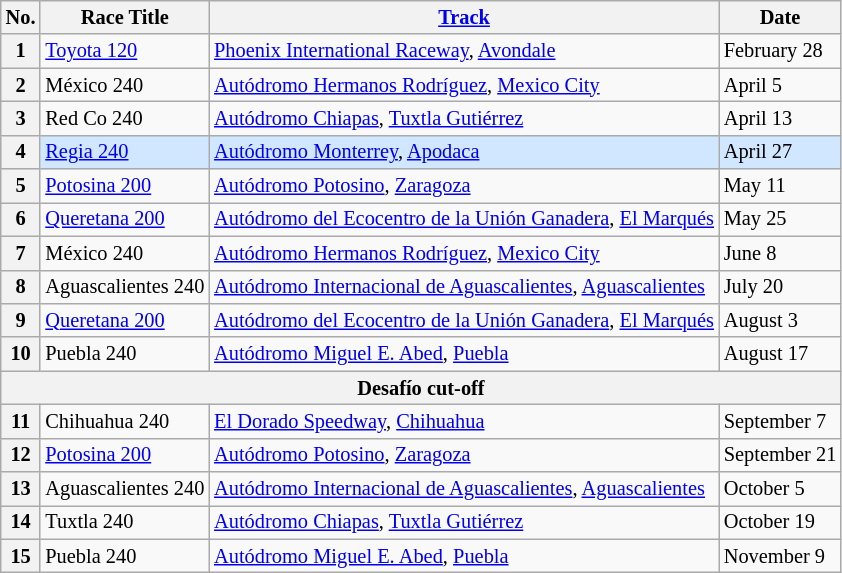<table class="wikitable" style="font-size:85%;">
<tr>
<th>No.</th>
<th>Race Title</th>
<th><a href='#'>Track</a></th>
<th>Date</th>
</tr>
<tr>
<th>1</th>
<td><a href='#'>Toyota 120</a></td>
<td> <a href='#'>Phoenix International Raceway</a>, <a href='#'>Avondale</a></td>
<td>February 28</td>
</tr>
<tr>
<th>2</th>
<td>México 240</td>
<td> <a href='#'>Autódromo Hermanos Rodríguez</a>, <a href='#'>Mexico City</a></td>
<td>April 5</td>
</tr>
<tr>
<th>3</th>
<td>Red Co 240</td>
<td> <a href='#'>Autódromo Chiapas</a>, <a href='#'>Tuxtla Gutiérrez</a></td>
<td>April 13</td>
</tr>
<tr style="background:#D0E7FF;">
<th>4</th>
<td><a href='#'>Regia 240</a></td>
<td> <a href='#'>Autódromo Monterrey</a>, <a href='#'>Apodaca</a></td>
<td>April 27</td>
</tr>
<tr>
<th>5</th>
<td><a href='#'>Potosina 200</a></td>
<td> <a href='#'>Autódromo Potosino</a>, <a href='#'>Zaragoza</a></td>
<td>May 11</td>
</tr>
<tr>
<th>6</th>
<td><a href='#'>Queretana 200</a></td>
<td> <a href='#'>Autódromo del Ecocentro de la Unión Ganadera</a>, <a href='#'>El Marqués</a></td>
<td>May 25</td>
</tr>
<tr>
<th>7</th>
<td>México 240</td>
<td> <a href='#'>Autódromo Hermanos Rodríguez</a>, <a href='#'>Mexico City</a></td>
<td>June 8</td>
</tr>
<tr>
<th>8</th>
<td>Aguascalientes 240</td>
<td> <a href='#'>Autódromo Internacional de Aguascalientes</a>, <a href='#'>Aguascalientes</a></td>
<td>July 20</td>
</tr>
<tr>
<th>9</th>
<td><a href='#'>Queretana 200</a></td>
<td> <a href='#'>Autódromo del Ecocentro de la Unión Ganadera</a>, <a href='#'>El Marqués</a></td>
<td>August 3</td>
</tr>
<tr>
<th>10</th>
<td>Puebla 240</td>
<td> <a href='#'>Autódromo Miguel E. Abed</a>, <a href='#'>Puebla</a></td>
<td>August 17</td>
</tr>
<tr>
<th colspan="4">Desafío cut-off</th>
</tr>
<tr>
<th>11</th>
<td>Chihuahua 240</td>
<td> <a href='#'>El Dorado Speedway</a>, <a href='#'>Chihuahua</a></td>
<td>September 7</td>
</tr>
<tr>
<th>12</th>
<td><a href='#'>Potosina 200</a></td>
<td> <a href='#'>Autódromo Potosino</a>, <a href='#'>Zaragoza</a></td>
<td>September 21</td>
</tr>
<tr>
<th>13</th>
<td>Aguascalientes 240</td>
<td> <a href='#'>Autódromo Internacional de Aguascalientes</a>, <a href='#'>Aguascalientes</a></td>
<td>October 5</td>
</tr>
<tr>
<th>14</th>
<td>Tuxtla 240</td>
<td> <a href='#'>Autódromo Chiapas</a>, <a href='#'>Tuxtla Gutiérrez</a></td>
<td>October 19</td>
</tr>
<tr>
<th>15</th>
<td>Puebla 240</td>
<td> <a href='#'>Autódromo Miguel E. Abed</a>, <a href='#'>Puebla</a></td>
<td>November 9</td>
</tr>
</table>
